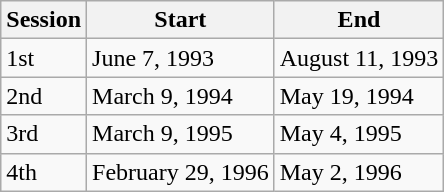<table class="wikitable">
<tr>
<th>Session</th>
<th>Start</th>
<th>End</th>
</tr>
<tr>
<td>1st</td>
<td>June 7, 1993</td>
<td>August 11, 1993</td>
</tr>
<tr>
<td>2nd</td>
<td>March 9, 1994</td>
<td>May 19, 1994</td>
</tr>
<tr>
<td>3rd</td>
<td>March 9, 1995</td>
<td>May 4, 1995</td>
</tr>
<tr>
<td>4th</td>
<td>February 29, 1996</td>
<td>May 2, 1996</td>
</tr>
</table>
